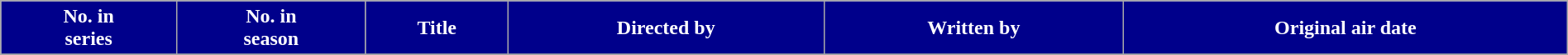<table class="wikitable plainrowheaders" style="width: 100%; margin-right: 0;">
<tr>
<th style="background: #00008B; color: #ffffff;">No. in<br>series</th>
<th style="background: #00008B; color: #ffffff;">No. in<br>season</th>
<th style="background: #00008B; color: #ffffff;">Title</th>
<th style="background: #00008B; color: #ffffff;">Directed by</th>
<th style="background: #00008B; color: #ffffff;">Written by</th>
<th style="background: #00008B; color: #ffffff;">Original air date</th>
</tr>
<tr>
</tr>
</table>
